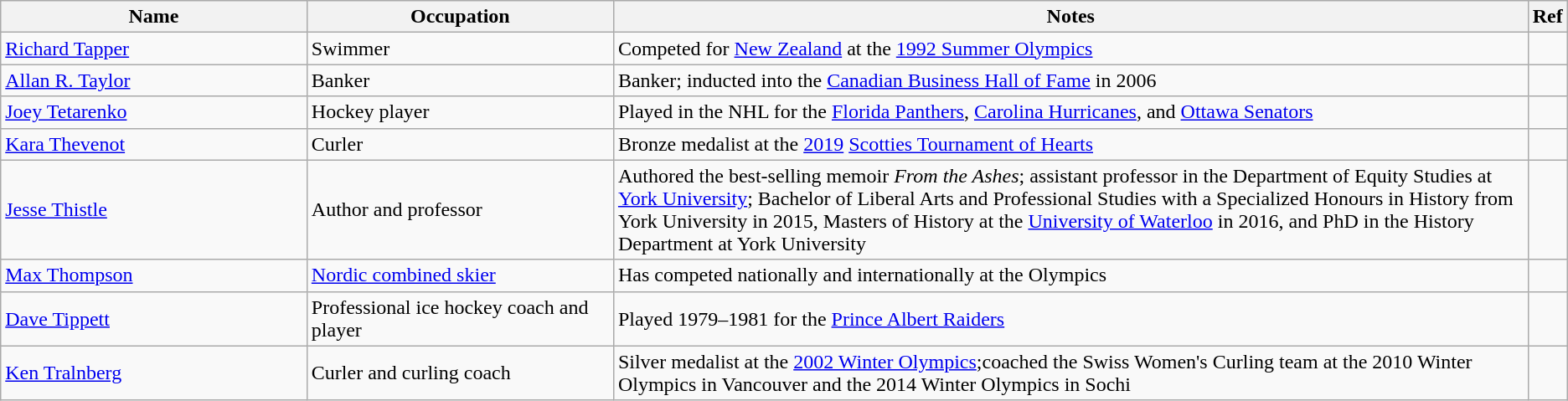<table class="wikitable sortable">
<tr align=left>
<th style="width:20%;">Name</th>
<th style="width:20%;">Occupation</th>
<th style="width:60%;">Notes</th>
<th style="width:20%;">Ref</th>
</tr>
<tr>
<td><a href='#'>Richard Tapper</a></td>
<td>Swimmer</td>
<td>Competed for <a href='#'>New Zealand</a> at the <a href='#'>1992 Summer Olympics</a></td>
<td></td>
</tr>
<tr>
<td><a href='#'>Allan R. Taylor</a> </td>
<td>Banker</td>
<td>Banker; inducted into the <a href='#'>Canadian Business Hall of Fame</a> in 2006</td>
<td></td>
</tr>
<tr>
<td><a href='#'>Joey Tetarenko</a></td>
<td>Hockey player</td>
<td>Played in the NHL for the <a href='#'>Florida Panthers</a>, <a href='#'>Carolina Hurricanes</a>, and <a href='#'>Ottawa Senators</a></td>
<td></td>
</tr>
<tr>
<td><a href='#'>Kara Thevenot</a></td>
<td>Curler</td>
<td>Bronze medalist at the <a href='#'>2019</a> <a href='#'>Scotties Tournament of Hearts</a></td>
<td></td>
</tr>
<tr>
<td><a href='#'>Jesse Thistle</a></td>
<td>Author and professor</td>
<td>Authored the best-selling memoir <em>From the Ashes</em>; assistant professor in the Department of Equity Studies at <a href='#'>York University</a>; Bachelor of Liberal Arts and Professional Studies with a Specialized Honours in History from York University in 2015, Masters of History at the <a href='#'>University of Waterloo</a> in 2016, and PhD in the History Department at York University</td>
<td></td>
</tr>
<tr>
<td><a href='#'>Max Thompson</a></td>
<td><a href='#'>Nordic combined skier</a></td>
<td>Has competed nationally and internationally at the Olympics</td>
<td></td>
</tr>
<tr>
<td><a href='#'>Dave Tippett</a></td>
<td>Professional ice hockey coach and player</td>
<td>Played 1979–1981 for the <a href='#'>Prince Albert Raiders</a></td>
<td></td>
</tr>
<tr>
<td><a href='#'>Ken Tralnberg</a></td>
<td>Curler and curling coach</td>
<td>Silver medalist at the <a href='#'>2002 Winter Olympics</a>;coached the Swiss Women's Curling team at the 2010 Winter Olympics in Vancouver and the 2014 Winter Olympics in Sochi</td>
<td></td>
</tr>
</table>
